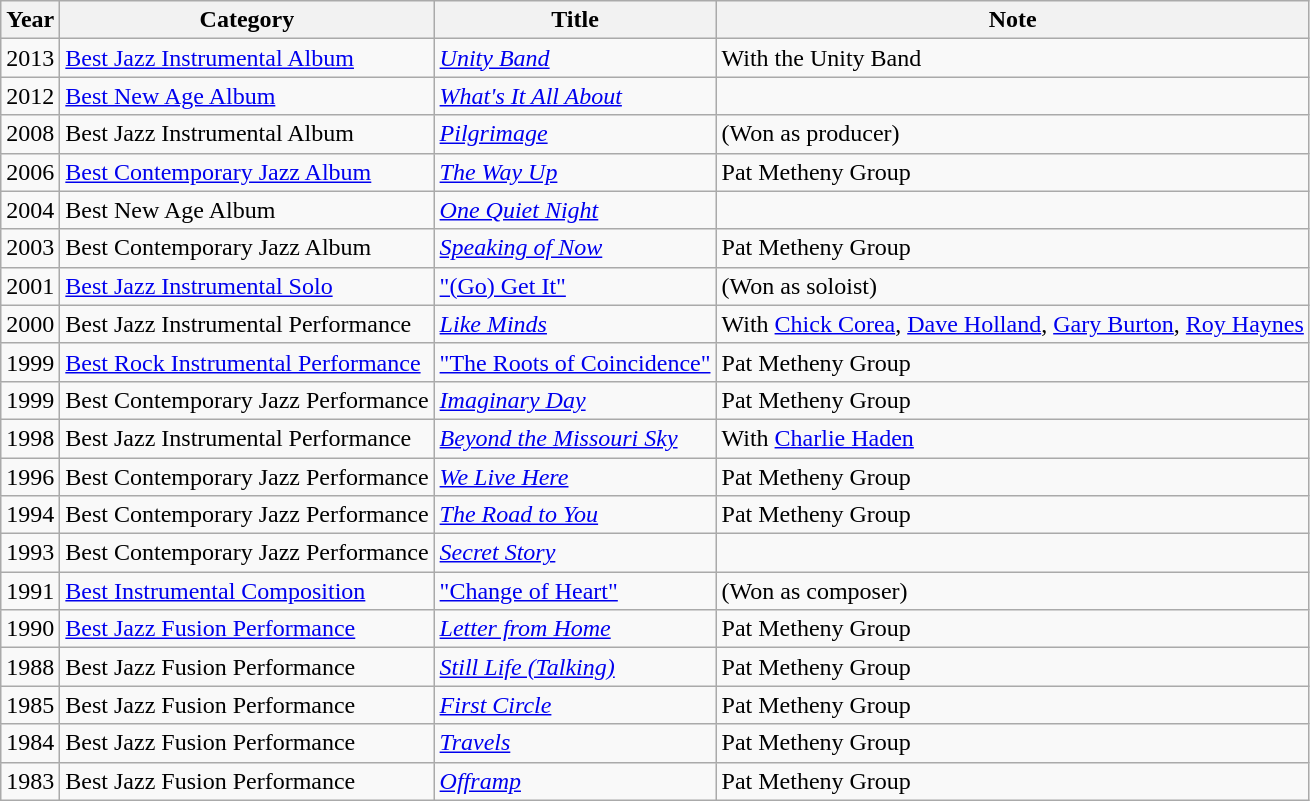<table class="wikitable sortable">
<tr>
<th>Year</th>
<th>Category</th>
<th>Title</th>
<th>Note</th>
</tr>
<tr>
<td>2013</td>
<td><a href='#'>Best Jazz Instrumental Album</a></td>
<td><em><a href='#'>Unity Band</a></em></td>
<td>With the Unity Band</td>
</tr>
<tr>
<td>2012</td>
<td><a href='#'>Best New Age Album</a></td>
<td><a href='#'><em>What's It All About</em></a></td>
<td></td>
</tr>
<tr>
<td>2008</td>
<td>Best Jazz Instrumental Album</td>
<td><a href='#'><em>Pilgrimage</em></a></td>
<td>(Won as producer)</td>
</tr>
<tr>
<td>2006</td>
<td><a href='#'>Best Contemporary Jazz Album</a></td>
<td><em><a href='#'>The Way Up</a></em></td>
<td>Pat Metheny Group</td>
</tr>
<tr>
<td>2004</td>
<td>Best New Age Album</td>
<td><em><a href='#'>One Quiet Night</a></em></td>
<td></td>
</tr>
<tr>
<td>2003</td>
<td>Best Contemporary Jazz Album</td>
<td><em><a href='#'>Speaking of Now</a></em></td>
<td>Pat Metheny Group</td>
</tr>
<tr>
<td>2001</td>
<td><a href='#'>Best Jazz Instrumental Solo</a></td>
<td><a href='#'>"(Go) Get It"</a></td>
<td>(Won as soloist)</td>
</tr>
<tr>
<td>2000</td>
<td>Best Jazz Instrumental Performance</td>
<td><a href='#'><em>Like Minds</em></a></td>
<td>With <a href='#'>Chick Corea</a>, <a href='#'>Dave Holland</a>, <a href='#'>Gary Burton</a>, <a href='#'>Roy Haynes</a></td>
</tr>
<tr>
<td>1999</td>
<td><a href='#'>Best Rock Instrumental Performance</a></td>
<td><a href='#'>"The Roots of Coincidence"</a></td>
<td>Pat Metheny Group</td>
</tr>
<tr>
<td>1999</td>
<td>Best Contemporary Jazz Performance</td>
<td><em><a href='#'>Imaginary Day</a></em></td>
<td>Pat Metheny Group</td>
</tr>
<tr>
<td>1998</td>
<td>Best Jazz Instrumental Performance</td>
<td><em><a href='#'>Beyond the Missouri Sky</a></em></td>
<td>With <a href='#'>Charlie Haden</a></td>
</tr>
<tr>
<td>1996</td>
<td>Best Contemporary Jazz Performance</td>
<td><em><a href='#'>We Live Here</a></em></td>
<td>Pat Metheny Group</td>
</tr>
<tr>
<td>1994</td>
<td>Best Contemporary Jazz Performance</td>
<td><em><a href='#'>The Road to You</a></em></td>
<td>Pat Metheny Group</td>
</tr>
<tr>
<td>1993</td>
<td>Best Contemporary Jazz Performance</td>
<td><a href='#'><em>Secret Story</em></a></td>
<td></td>
</tr>
<tr>
<td>1991</td>
<td><a href='#'>Best Instrumental Composition</a></td>
<td><a href='#'>"Change of Heart"</a></td>
<td>(Won as composer)</td>
</tr>
<tr>
<td>1990</td>
<td><a href='#'>Best Jazz Fusion Performance</a></td>
<td><em><a href='#'>Letter from Home</a></em></td>
<td>Pat Metheny Group</td>
</tr>
<tr>
<td>1988</td>
<td>Best Jazz Fusion Performance</td>
<td><em><a href='#'>Still Life (Talking)</a></em></td>
<td>Pat Metheny Group</td>
</tr>
<tr>
<td>1985</td>
<td>Best Jazz Fusion Performance</td>
<td><a href='#'><em>First Circle</em></a></td>
<td>Pat Metheny Group</td>
</tr>
<tr>
<td>1984</td>
<td>Best Jazz Fusion Performance</td>
<td><a href='#'><em>Travels</em></a></td>
<td>Pat Metheny Group</td>
</tr>
<tr>
<td>1983</td>
<td>Best Jazz Fusion Performance</td>
<td><em><a href='#'>Offramp</a></em></td>
<td>Pat Metheny Group</td>
</tr>
</table>
